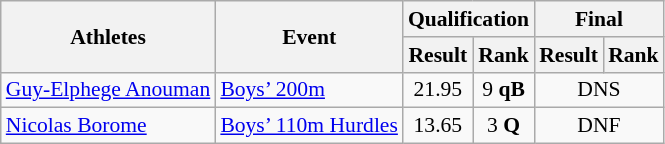<table class="wikitable" border="1" style="font-size:90%">
<tr>
<th rowspan=2>Athletes</th>
<th rowspan=2>Event</th>
<th colspan=2>Qualification</th>
<th colspan=2>Final</th>
</tr>
<tr>
<th>Result</th>
<th>Rank</th>
<th>Result</th>
<th>Rank</th>
</tr>
<tr>
<td><a href='#'>Guy-Elphege Anouman</a></td>
<td><a href='#'>Boys’ 200m</a></td>
<td align=center>21.95</td>
<td align=center>9 <strong>qB</strong></td>
<td align=center colspan=2>DNS</td>
</tr>
<tr>
<td><a href='#'>Nicolas Borome</a></td>
<td><a href='#'>Boys’ 110m Hurdles</a></td>
<td align=center>13.65</td>
<td align=center>3 <strong>Q</strong></td>
<td align=center colspan=2>DNF</td>
</tr>
</table>
